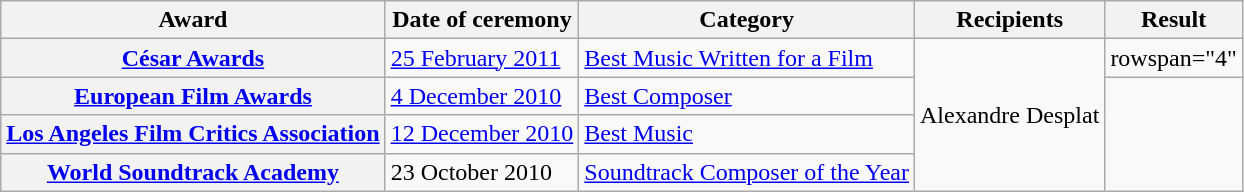<table class="wikitable plainrowheaders sortable">
<tr>
<th scope="col">Award</th>
<th scope="col">Date of ceremony</th>
<th scope="col">Category</th>
<th scope="col">Recipients</th>
<th scope="col">Result</th>
</tr>
<tr>
<th scope="row"><a href='#'>César Awards</a></th>
<td><a href='#'>25 February 2011</a></td>
<td><a href='#'>Best Music Written for a Film</a></td>
<td rowspan="4">Alexandre Desplat</td>
<td>rowspan="4" </td>
</tr>
<tr>
<th scope="row"><a href='#'>European Film Awards</a></th>
<td><a href='#'>4 December 2010</a></td>
<td><a href='#'>Best Composer</a></td>
</tr>
<tr>
<th scope="row"><a href='#'>Los Angeles Film Critics Association</a></th>
<td><a href='#'>12 December 2010</a></td>
<td><a href='#'>Best Music</a></td>
</tr>
<tr>
<th scope="row"><a href='#'>World Soundtrack Academy</a></th>
<td>23 October 2010</td>
<td><a href='#'>Soundtrack Composer of the Year</a></td>
</tr>
</table>
